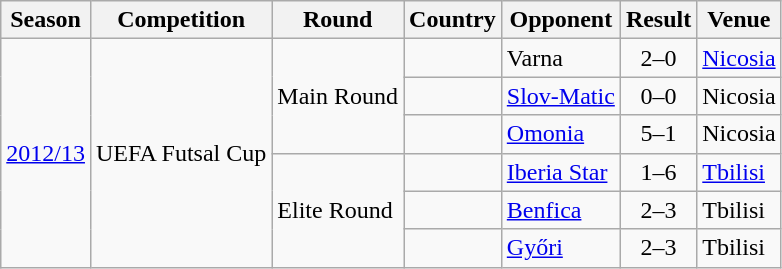<table class="wikitable">
<tr>
<th>Season</th>
<th>Competition</th>
<th>Round</th>
<th>Country</th>
<th>Opponent</th>
<th>Result</th>
<th>Venue</th>
</tr>
<tr>
<td rowspan=6><a href='#'>2012/13</a></td>
<td rowspan=6 align=center>UEFA Futsal Cup</td>
<td rowspan=3>Main Round</td>
<td align=center></td>
<td>Varna</td>
<td align=center>2–0</td>
<td><a href='#'>Nicosia</a></td>
</tr>
<tr>
<td align=center></td>
<td><a href='#'>Slov-Matic</a></td>
<td align=center>0–0</td>
<td>Nicosia</td>
</tr>
<tr>
<td align=center></td>
<td><a href='#'>Omonia</a></td>
<td align=center>5–1</td>
<td>Nicosia</td>
</tr>
<tr>
<td rowspan=3>Elite Round</td>
<td align=center></td>
<td><a href='#'>Iberia Star</a></td>
<td align=center>1–6</td>
<td><a href='#'>Tbilisi</a></td>
</tr>
<tr>
<td align=center></td>
<td><a href='#'>Benfica</a></td>
<td align=center>2–3</td>
<td>Tbilisi</td>
</tr>
<tr>
<td align=center></td>
<td><a href='#'>Győri</a></td>
<td align=center>2–3</td>
<td>Tbilisi</td>
</tr>
</table>
